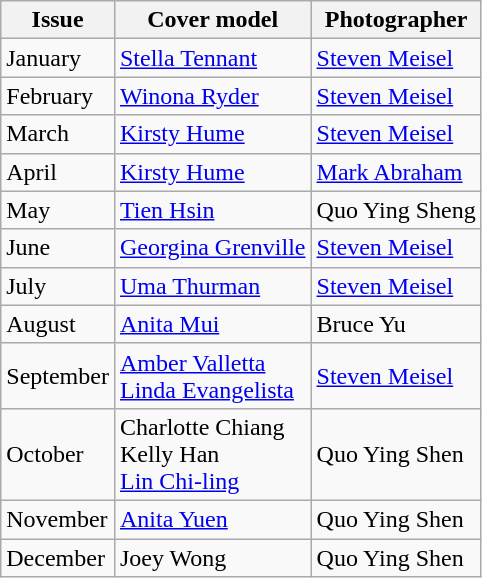<table class="wikitable">
<tr>
<th>Issue</th>
<th>Cover model</th>
<th>Photographer</th>
</tr>
<tr>
<td>January</td>
<td><a href='#'>Stella Tennant</a></td>
<td><a href='#'>Steven Meisel</a></td>
</tr>
<tr>
<td>February</td>
<td><a href='#'>Winona Ryder</a></td>
<td><a href='#'>Steven Meisel</a></td>
</tr>
<tr>
<td>March</td>
<td><a href='#'>Kirsty Hume</a></td>
<td><a href='#'>Steven Meisel</a></td>
</tr>
<tr>
<td>April</td>
<td><a href='#'>Kirsty Hume</a></td>
<td><a href='#'>Mark Abraham</a></td>
</tr>
<tr>
<td>May</td>
<td><a href='#'>Tien Hsin</a></td>
<td>Quo Ying Sheng</td>
</tr>
<tr>
<td>June</td>
<td><a href='#'>Georgina Grenville</a></td>
<td><a href='#'>Steven Meisel</a></td>
</tr>
<tr>
<td>July</td>
<td><a href='#'>Uma Thurman</a></td>
<td><a href='#'>Steven Meisel</a></td>
</tr>
<tr>
<td>August</td>
<td><a href='#'>Anita Mui</a></td>
<td>Bruce Yu</td>
</tr>
<tr>
<td>September</td>
<td><a href='#'>Amber Valletta</a> <br> <a href='#'>Linda Evangelista</a></td>
<td><a href='#'>Steven Meisel</a></td>
</tr>
<tr>
<td>October</td>
<td>Charlotte Chiang <br> Kelly Han <br> <a href='#'>Lin Chi-ling</a></td>
<td>Quo Ying Shen</td>
</tr>
<tr>
<td>November</td>
<td><a href='#'>Anita Yuen</a></td>
<td>Quo Ying Shen</td>
</tr>
<tr>
<td>December</td>
<td>Joey Wong</td>
<td>Quo Ying Shen</td>
</tr>
</table>
